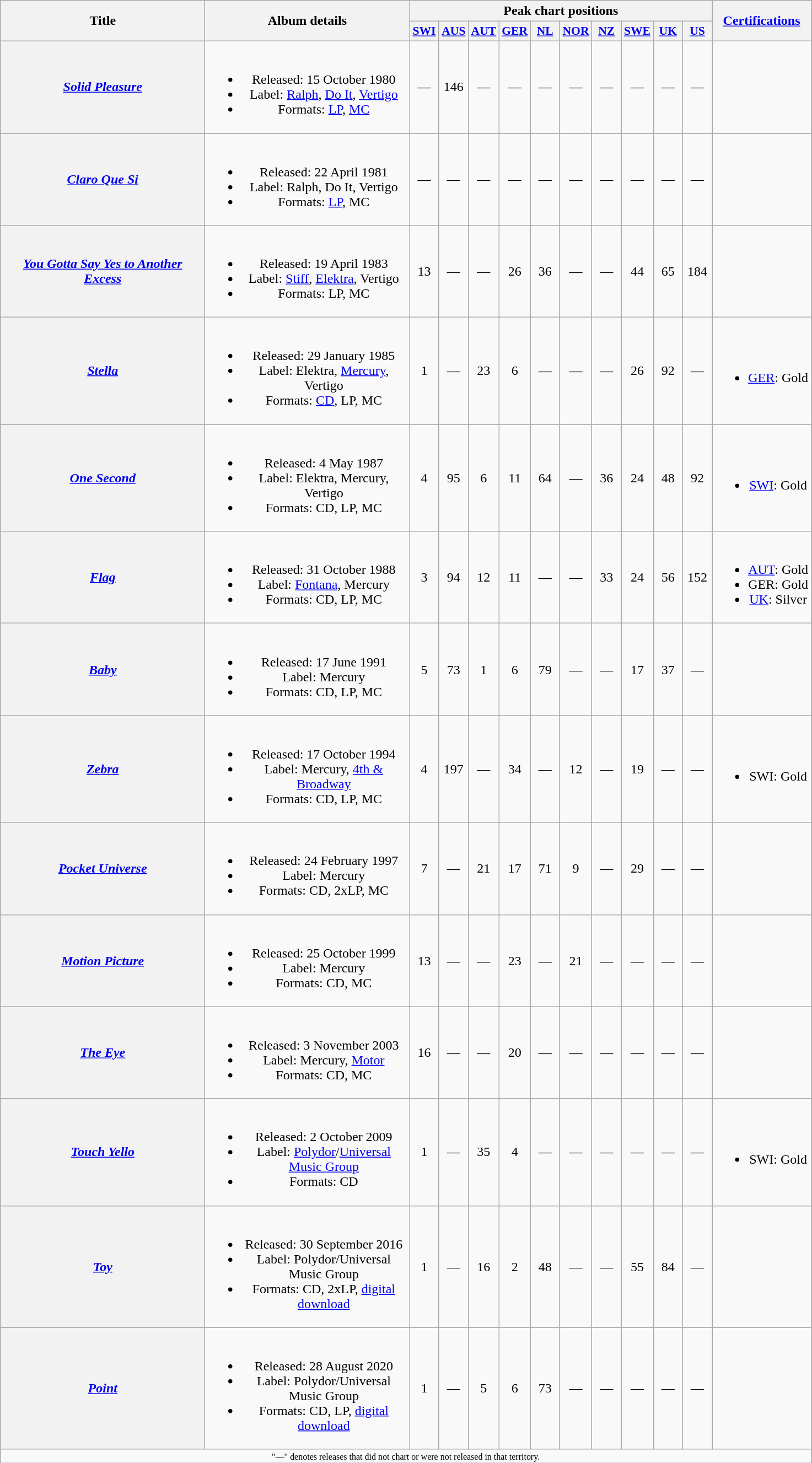<table class="wikitable plainrowheaders" style="text-align:center;">
<tr>
<th rowspan="2" scope="col" style="width:15em;">Title</th>
<th rowspan="2" scope="col" style="width:15em;">Album details</th>
<th colspan="10">Peak chart positions</th>
<th rowspan="2"><a href='#'>Certifications</a></th>
</tr>
<tr>
<th scope="col" style="width:2em;font-size:90%;"><a href='#'>SWI</a><br></th>
<th scope="col" style="width:2em;font-size:90%;"><a href='#'>AUS</a><br></th>
<th scope="col" style="width:2em;font-size:90%;"><a href='#'>AUT</a><br></th>
<th scope="col" style="width:2em;font-size:90%;"><a href='#'>GER</a><br></th>
<th scope="col" style="width:2em;font-size:90%;"><a href='#'>NL</a><br></th>
<th scope="col" style="width:2em;font-size:90%;"><a href='#'>NOR</a><br></th>
<th scope="col" style="width:2em;font-size:90%;"><a href='#'>NZ</a><br></th>
<th scope="col" style="width:2em;font-size:90%;"><a href='#'>SWE</a><br></th>
<th scope="col" style="width:2em;font-size:90%;"><a href='#'>UK</a><br></th>
<th scope="col" style="width:2em;font-size:90%;"><a href='#'>US</a><br></th>
</tr>
<tr>
<th scope="row"><em><a href='#'>Solid Pleasure</a></em></th>
<td><br><ul><li>Released: 15 October 1980</li><li>Label: <a href='#'>Ralph</a>, <a href='#'>Do It</a>, <a href='#'>Vertigo</a></li><li>Formats: <a href='#'>LP</a>, <a href='#'>MC</a></li></ul></td>
<td>—</td>
<td>146</td>
<td>—</td>
<td>—</td>
<td>—</td>
<td>—</td>
<td>—</td>
<td>—</td>
<td>—</td>
<td>—</td>
<td></td>
</tr>
<tr>
<th scope="row"><em><a href='#'>Claro Que Si</a></em></th>
<td><br><ul><li>Released: 22 April 1981</li><li>Label: Ralph, Do It, Vertigo</li><li>Formats: <a href='#'>LP</a>, MC</li></ul></td>
<td>—</td>
<td>—</td>
<td>—</td>
<td>—</td>
<td>—</td>
<td>—</td>
<td>—</td>
<td>—</td>
<td>—</td>
<td>—</td>
<td></td>
</tr>
<tr>
<th scope="row"><em><a href='#'>You Gotta Say Yes to Another Excess</a></em></th>
<td><br><ul><li>Released: 19 April 1983</li><li>Label: <a href='#'>Stiff</a>, <a href='#'>Elektra</a>, Vertigo</li><li>Formats: LP, MC</li></ul></td>
<td>13</td>
<td>—</td>
<td>—</td>
<td>26</td>
<td>36</td>
<td>—</td>
<td>—</td>
<td>44</td>
<td>65</td>
<td>184</td>
<td></td>
</tr>
<tr>
<th scope="row"><em><a href='#'>Stella</a></em></th>
<td><br><ul><li>Released: 29 January 1985</li><li>Label: Elektra, <a href='#'>Mercury</a>, Vertigo</li><li>Formats: <a href='#'>CD</a>, LP, MC</li></ul></td>
<td>1</td>
<td>—</td>
<td>23</td>
<td>6</td>
<td>—</td>
<td>—</td>
<td>—</td>
<td>26</td>
<td>92</td>
<td>—</td>
<td><br><ul><li><a href='#'>GER</a>: Gold</li></ul></td>
</tr>
<tr>
<th scope="row"><em><a href='#'>One Second</a></em></th>
<td><br><ul><li>Released: 4 May 1987</li><li>Label: Elektra, Mercury, Vertigo</li><li>Formats: CD, LP, MC</li></ul></td>
<td>4</td>
<td>95</td>
<td>6</td>
<td>11</td>
<td>64</td>
<td>—</td>
<td>36</td>
<td>24</td>
<td>48</td>
<td>92</td>
<td><br><ul><li><a href='#'>SWI</a>: Gold</li></ul></td>
</tr>
<tr>
<th scope="row"><em><a href='#'>Flag</a></em></th>
<td><br><ul><li>Released: 31 October 1988</li><li>Label: <a href='#'>Fontana</a>, Mercury</li><li>Formats: CD, LP, MC</li></ul></td>
<td>3</td>
<td>94</td>
<td>12</td>
<td>11</td>
<td>—</td>
<td>—</td>
<td>33</td>
<td>24</td>
<td>56</td>
<td>152</td>
<td><br><ul><li><a href='#'>AUT</a>: Gold</li><li>GER: Gold</li><li><a href='#'>UK</a>: Silver</li></ul></td>
</tr>
<tr>
<th scope="row"><em><a href='#'>Baby</a></em></th>
<td><br><ul><li>Released: 17 June 1991</li><li>Label: Mercury</li><li>Formats: CD, LP, MC</li></ul></td>
<td>5</td>
<td>73</td>
<td>1</td>
<td>6</td>
<td>79</td>
<td>—</td>
<td>—</td>
<td>17</td>
<td>37</td>
<td>—</td>
<td></td>
</tr>
<tr>
<th scope="row"><em><a href='#'>Zebra</a></em></th>
<td><br><ul><li>Released: 17 October 1994</li><li>Label: Mercury, <a href='#'>4th & Broadway</a></li><li>Formats: CD, LP, MC</li></ul></td>
<td>4</td>
<td>197</td>
<td>—</td>
<td>34</td>
<td>—</td>
<td>12</td>
<td>—</td>
<td>19</td>
<td>—</td>
<td>—</td>
<td><br><ul><li>SWI: Gold</li></ul></td>
</tr>
<tr>
<th scope="row"><em><a href='#'>Pocket Universe</a></em></th>
<td><br><ul><li>Released: 24 February 1997</li><li>Label: Mercury</li><li>Formats: CD, 2xLP, MC</li></ul></td>
<td>7</td>
<td>—</td>
<td>21</td>
<td>17</td>
<td>71</td>
<td>9</td>
<td>—</td>
<td>29</td>
<td>—</td>
<td>—</td>
<td></td>
</tr>
<tr>
<th scope="row"><em><a href='#'>Motion Picture</a></em></th>
<td><br><ul><li>Released: 25 October 1999</li><li>Label: Mercury</li><li>Formats: CD, MC</li></ul></td>
<td>13</td>
<td>—</td>
<td>—</td>
<td>23</td>
<td>—</td>
<td>21</td>
<td>—</td>
<td>—</td>
<td>—</td>
<td>—</td>
<td></td>
</tr>
<tr>
<th scope="row"><em><a href='#'>The Eye</a></em></th>
<td><br><ul><li>Released: 3 November 2003</li><li>Label: Mercury, <a href='#'>Motor</a></li><li>Formats: CD, MC</li></ul></td>
<td>16</td>
<td>—</td>
<td>—</td>
<td>20</td>
<td>—</td>
<td>—</td>
<td>—</td>
<td>—</td>
<td>—</td>
<td>—</td>
<td></td>
</tr>
<tr>
<th scope="row"><em><a href='#'>Touch Yello</a></em></th>
<td><br><ul><li>Released: 2 October 2009</li><li>Label: <a href='#'>Polydor</a>/<a href='#'>Universal Music Group</a></li><li>Formats: CD</li></ul></td>
<td>1</td>
<td>—</td>
<td>35</td>
<td>4</td>
<td>—</td>
<td>—</td>
<td>—</td>
<td>—</td>
<td>—</td>
<td>—</td>
<td><br><ul><li>SWI: Gold</li></ul></td>
</tr>
<tr>
<th scope="row"><em><a href='#'>Toy</a></em></th>
<td><br><ul><li>Released: 30 September 2016</li><li>Label: Polydor/Universal Music Group</li><li>Formats: CD, 2xLP, <a href='#'>digital download</a></li></ul></td>
<td>1</td>
<td>—</td>
<td>16</td>
<td>2</td>
<td>48</td>
<td>—</td>
<td>—</td>
<td>55</td>
<td>84</td>
<td>—</td>
<td></td>
</tr>
<tr>
<th scope="row"><em><a href='#'>Point</a></em></th>
<td><br><ul><li>Released: 28 August 2020</li><li>Label: Polydor/Universal Music Group</li><li>Formats: CD, LP, <a href='#'>digital download</a></li></ul></td>
<td>1</td>
<td>—</td>
<td>5</td>
<td>6</td>
<td>73</td>
<td>—</td>
<td>—</td>
<td>—</td>
<td>—</td>
<td>—</td>
<td></td>
</tr>
<tr>
<td colspan="13" style="font-size:8pt">"—" denotes releases that did not chart or were not released in that territory.</td>
</tr>
</table>
